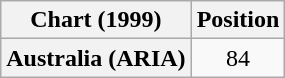<table class="wikitable plainrowheaders" style="text-align:center">
<tr>
<th scope="col">Chart (1999)</th>
<th scope="col">Position</th>
</tr>
<tr>
<th scope="row">Australia (ARIA)</th>
<td>84</td>
</tr>
</table>
